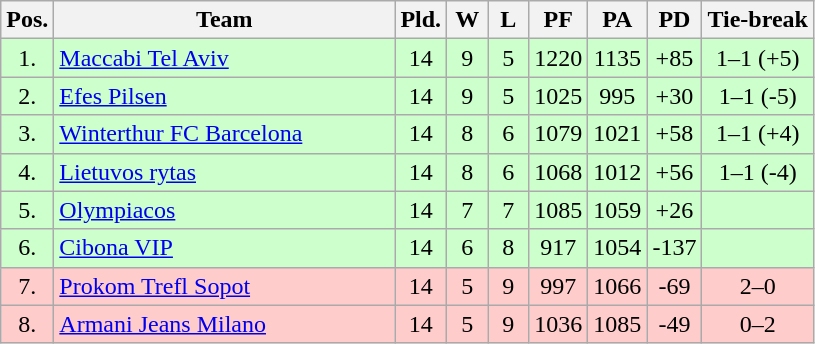<table class="wikitable" style="text-align:center">
<tr>
<th width=15>Pos.</th>
<th width=220>Team</th>
<th width=20>Pld.</th>
<th width=20>W</th>
<th width=20>L</th>
<th width=20>PF</th>
<th width=20>PA</th>
<th width=20>PD</th>
<th>Tie-break</th>
</tr>
<tr style="background: #ccffcc;">
<td>1.</td>
<td align=left> <a href='#'>Maccabi Tel Aviv</a></td>
<td>14</td>
<td>9</td>
<td>5</td>
<td>1220</td>
<td>1135</td>
<td>+85</td>
<td>1–1 (+5)</td>
</tr>
<tr style="background: #ccffcc;">
<td>2.</td>
<td align=left> <a href='#'>Efes Pilsen</a></td>
<td>14</td>
<td>9</td>
<td>5</td>
<td>1025</td>
<td>995</td>
<td>+30</td>
<td>1–1 (-5)</td>
</tr>
<tr style="background: #ccffcc;">
<td>3.</td>
<td align=left> <a href='#'>Winterthur FC Barcelona</a></td>
<td>14</td>
<td>8</td>
<td>6</td>
<td>1079</td>
<td>1021</td>
<td>+58</td>
<td>1–1 (+4)</td>
</tr>
<tr style="background: #ccffcc;">
<td>4.</td>
<td align=left> <a href='#'>Lietuvos rytas</a></td>
<td>14</td>
<td>8</td>
<td>6</td>
<td>1068</td>
<td>1012</td>
<td>+56</td>
<td>1–1 (-4)</td>
</tr>
<tr style="background: #ccffcc;">
<td>5.</td>
<td align=left> <a href='#'>Olympiacos</a></td>
<td>14</td>
<td>7</td>
<td>7</td>
<td>1085</td>
<td>1059</td>
<td>+26</td>
<td></td>
</tr>
<tr style="background: #ccffcc;">
<td>6.</td>
<td align=left> <a href='#'>Cibona VIP</a></td>
<td>14</td>
<td>6</td>
<td>8</td>
<td>917</td>
<td>1054</td>
<td>-137</td>
<td></td>
</tr>
<tr style="background: #ffcccc;">
<td>7.</td>
<td align=left> <a href='#'>Prokom Trefl Sopot</a></td>
<td>14</td>
<td>5</td>
<td>9</td>
<td>997</td>
<td>1066</td>
<td>-69</td>
<td>2–0</td>
</tr>
<tr style="background: #ffcccc;">
<td>8.</td>
<td align=left> <a href='#'>Armani Jeans Milano</a></td>
<td>14</td>
<td>5</td>
<td>9</td>
<td>1036</td>
<td>1085</td>
<td>-49</td>
<td>0–2</td>
</tr>
</table>
